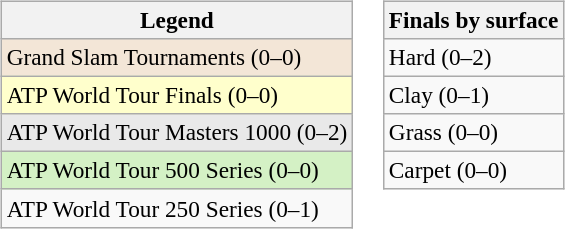<table>
<tr>
<td></td>
</tr>
<tr valign=top>
<td><br><table class=wikitable style=font-size:97%>
<tr>
<th>Legend</th>
</tr>
<tr bgcolor=f3e6d7>
<td>Grand Slam Tournaments (0–0)</td>
</tr>
<tr bgcolor=ffffcc>
<td>ATP World Tour Finals (0–0)</td>
</tr>
<tr bgcolor=e9e9e9>
<td>ATP World Tour Masters 1000 (0–2)</td>
</tr>
<tr bgcolor=d4f1c5>
<td>ATP World Tour 500 Series (0–0)</td>
</tr>
<tr>
<td>ATP World Tour 250 Series (0–1)</td>
</tr>
</table>
</td>
<td><br><table class=wikitable style=font-size:97%>
<tr>
<th>Finals by surface</th>
</tr>
<tr>
<td>Hard (0–2)</td>
</tr>
<tr>
<td>Clay (0–1)</td>
</tr>
<tr>
<td>Grass (0–0)</td>
</tr>
<tr>
<td>Carpet (0–0)</td>
</tr>
</table>
</td>
</tr>
</table>
